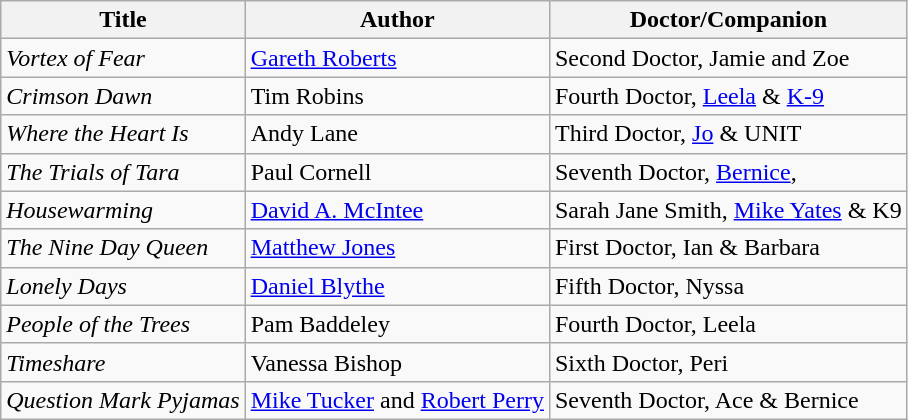<table class="wikitable">
<tr>
<th>Title</th>
<th>Author</th>
<th>Doctor/Companion</th>
</tr>
<tr>
<td><em>Vortex of Fear</em></td>
<td><a href='#'>Gareth Roberts</a></td>
<td>Second Doctor, Jamie and Zoe</td>
</tr>
<tr>
<td><em>Crimson Dawn</em></td>
<td>Tim Robins</td>
<td>Fourth Doctor, <a href='#'>Leela</a> & <a href='#'>K-9</a></td>
</tr>
<tr>
<td><em>Where the Heart Is</em></td>
<td>Andy Lane</td>
<td>Third Doctor, <a href='#'>Jo</a> & UNIT</td>
</tr>
<tr>
<td><em>The Trials of Tara</em></td>
<td>Paul Cornell</td>
<td>Seventh Doctor, <a href='#'>Bernice</a>,</td>
</tr>
<tr>
<td><em>Housewarming</em></td>
<td><a href='#'>David A. McIntee</a></td>
<td>Sarah Jane Smith, <a href='#'>Mike Yates</a> & K9</td>
</tr>
<tr>
<td><em>The Nine Day Queen</em></td>
<td><a href='#'>Matthew Jones</a></td>
<td>First Doctor, Ian & Barbara</td>
</tr>
<tr>
<td><em>Lonely Days</em></td>
<td><a href='#'>Daniel Blythe</a></td>
<td>Fifth Doctor, Nyssa</td>
</tr>
<tr>
<td><em>People of the Trees</em></td>
<td>Pam Baddeley</td>
<td>Fourth Doctor, Leela</td>
</tr>
<tr>
<td><em>Timeshare</em></td>
<td>Vanessa Bishop</td>
<td>Sixth Doctor, Peri</td>
</tr>
<tr>
<td><em>Question Mark Pyjamas</em></td>
<td><a href='#'>Mike Tucker</a> and <a href='#'>Robert Perry</a></td>
<td>Seventh Doctor, Ace & Bernice</td>
</tr>
</table>
